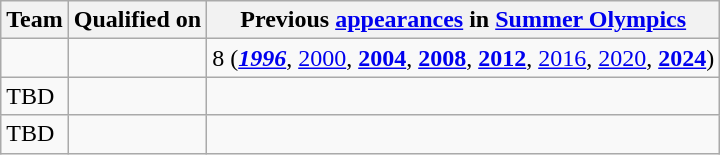<table class="wikitable sortable">
<tr>
<th>Team</th>
<th>Qualified on</th>
<th data-sort-type="number">Previous <a href='#'>appearances</a> in <a href='#'>Summer Olympics</a></th>
</tr>
<tr>
<td></td>
<td></td>
<td>8 (<strong><em><a href='#'>1996</a></em></strong>, <a href='#'>2000</a>, <strong><a href='#'>2004</a></strong>, <strong><a href='#'>2008</a></strong>, <strong><a href='#'>2012</a></strong>, <a href='#'>2016</a>, <a href='#'>2020</a>, <strong><a href='#'>2024</a></strong>)</td>
</tr>
<tr>
<td>TBD</td>
<td></td>
<td></td>
</tr>
<tr>
<td>TBD</td>
<td></td>
<td></td>
</tr>
</table>
